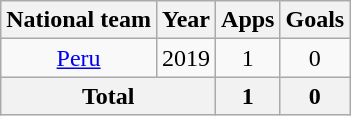<table class="wikitable" style="text-align:center">
<tr>
<th>National team</th>
<th>Year</th>
<th>Apps</th>
<th>Goals</th>
</tr>
<tr>
<td rowspan="1"><a href='#'>Peru</a></td>
<td>2019</td>
<td>1</td>
<td>0</td>
</tr>
<tr>
<th colspan=2>Total</th>
<th>1</th>
<th>0</th>
</tr>
</table>
